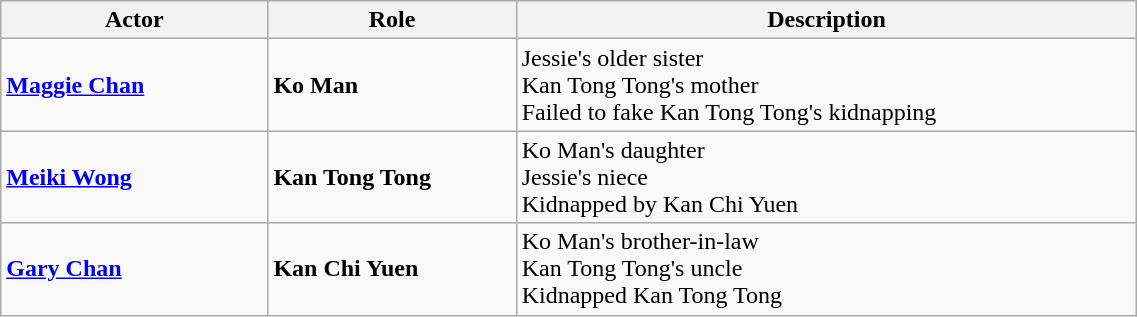<table class="wikitable" width="60%">
<tr>
<th style="width:6%">Actor</th>
<th style="width:6%">Role</th>
<th style="width:15%">Description</th>
</tr>
<tr>
<td><strong><a href='#'>Maggie Chan</a></strong></td>
<td><strong>Ko Man</strong></td>
<td>Jessie's older sister<br>Kan Tong Tong's mother<br>Failed to fake Kan Tong Tong's kidnapping</td>
</tr>
<tr>
<td><strong><a href='#'>Meiki Wong</a></strong></td>
<td><strong>Kan Tong Tong</strong></td>
<td>Ko Man's daughter<br>Jessie's niece<br>Kidnapped by Kan Chi Yuen</td>
</tr>
<tr>
<td><strong><a href='#'>Gary Chan</a></strong></td>
<td><strong>Kan Chi Yuen</strong></td>
<td>Ko Man's brother-in-law<br>Kan Tong Tong's uncle<br>Kidnapped Kan Tong Tong</td>
</tr>
</table>
